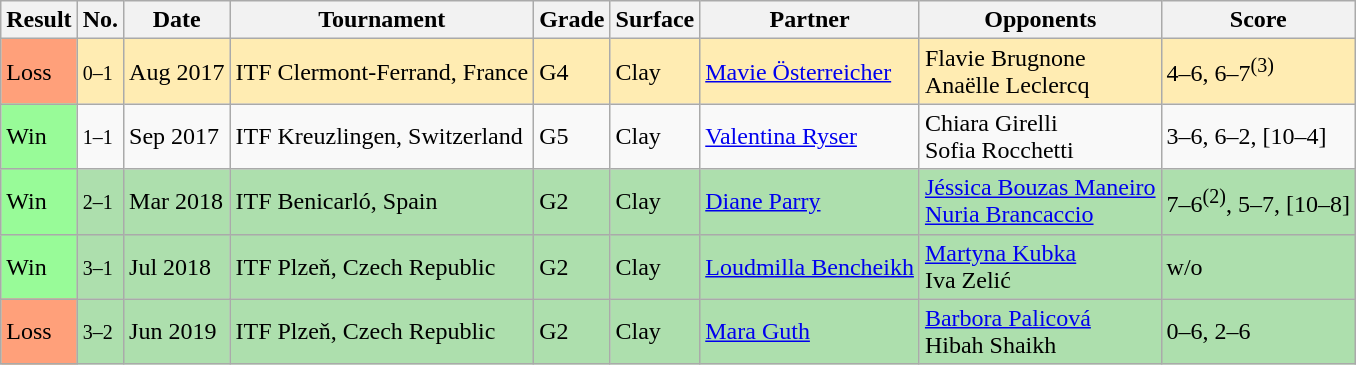<table class="sortable wikitable">
<tr>
<th>Result</th>
<th>No.</th>
<th>Date</th>
<th>Tournament</th>
<th>Grade</th>
<th>Surface</th>
<th>Partner</th>
<th>Opponents</th>
<th class="unsortable">Score</th>
</tr>
<tr bgcolor=#ffecb2>
<td style="background:#ffa07a;">Loss</td>
<td><small>0–1</small></td>
<td>Aug 2017</td>
<td>ITF Clermont-Ferrand, France</td>
<td>G4</td>
<td>Clay</td>
<td> <a href='#'>Mavie Österreicher</a></td>
<td> Flavie Brugnone <br>  Anaëlle Leclercq</td>
<td>4–6, 6–7<sup>(3)</sup></td>
</tr>
<tr>
<td bgcolor="98FB98">Win</td>
<td><small>1–1</small></td>
<td>Sep 2017</td>
<td>ITF Kreuzlingen, Switzerland</td>
<td>G5</td>
<td>Clay</td>
<td> <a href='#'>Valentina Ryser</a></td>
<td> Chiara Girelli <br>  Sofia Rocchetti</td>
<td>3–6, 6–2, [10–4]</td>
</tr>
<tr bgcolor="#ADDFAD">
<td bgcolor="98FB98">Win</td>
<td><small>2–1</small></td>
<td>Mar 2018</td>
<td>ITF Benicarló, Spain</td>
<td>G2</td>
<td>Clay</td>
<td> <a href='#'>Diane Parry</a></td>
<td> <a href='#'>Jéssica Bouzas Maneiro</a> <br>  <a href='#'>Nuria Brancaccio</a></td>
<td>7–6<sup>(2)</sup>, 5–7, [10–8]</td>
</tr>
<tr bgcolor="#ADDFAD">
<td bgcolor="98FB98">Win</td>
<td><small>3–1</small></td>
<td>Jul 2018</td>
<td>ITF Plzeň, Czech Republic</td>
<td>G2</td>
<td>Clay</td>
<td> <a href='#'>Loudmilla Bencheikh</a></td>
<td> <a href='#'>Martyna Kubka</a> <br>  Iva Zelić</td>
<td>w/o</td>
</tr>
<tr bgcolor="#ADDFAD">
<td style="background:#ffa07a;">Loss</td>
<td><small>3–2</small></td>
<td>Jun 2019</td>
<td>ITF Plzeň, Czech Republic</td>
<td>G2</td>
<td>Clay</td>
<td> <a href='#'>Mara Guth</a></td>
<td> <a href='#'>Barbora Palicová</a> <br>  Hibah Shaikh</td>
<td>0–6, 2–6</td>
</tr>
</table>
